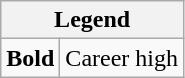<table class="wikitable">
<tr>
<th colspan="2">Legend</th>
</tr>
<tr>
<td><strong>Bold</strong></td>
<td>Career high</td>
</tr>
</table>
